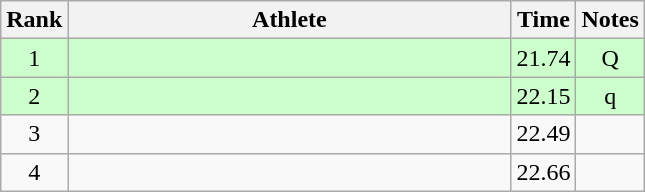<table class="wikitable" style="text-align:center">
<tr>
<th>Rank</th>
<th Style="width:18em">Athlete</th>
<th>Time</th>
<th>Notes</th>
</tr>
<tr style="background:#cfc">
<td>1</td>
<td style="text-align:left"></td>
<td>21.74</td>
<td>Q</td>
</tr>
<tr style="background:#cfc">
<td>2</td>
<td style="text-align:left"></td>
<td>22.15</td>
<td>q</td>
</tr>
<tr>
<td>3</td>
<td style="text-align:left"></td>
<td>22.49</td>
<td></td>
</tr>
<tr>
<td>4</td>
<td style="text-align:left"></td>
<td>22.66</td>
<td></td>
</tr>
</table>
